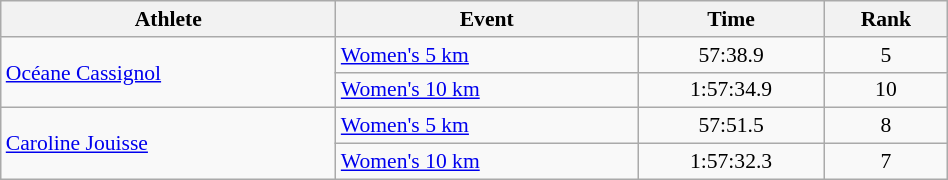<table class="wikitable" style="text-align:center; font-size:90%; width:50%;">
<tr>
<th>Athlete</th>
<th>Event</th>
<th>Time</th>
<th>Rank</th>
</tr>
<tr>
<td align=left rowspan=2><a href='#'>Océane Cassignol</a></td>
<td align=left><a href='#'>Women's 5 km</a></td>
<td>57:38.9</td>
<td>5</td>
</tr>
<tr>
<td align=left><a href='#'>Women's 10 km</a></td>
<td>1:57:34.9</td>
<td>10</td>
</tr>
<tr>
<td align=left rowspan=2><a href='#'>Caroline Jouisse</a></td>
<td align=left><a href='#'>Women's 5 km</a></td>
<td>57:51.5</td>
<td>8</td>
</tr>
<tr>
<td align=left><a href='#'>Women's 10 km</a></td>
<td>1:57:32.3</td>
<td>7</td>
</tr>
</table>
